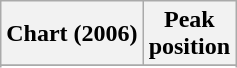<table class="wikitable sortable plainrowheaders" style="text-align:center">
<tr>
<th scope="col">Chart (2006)</th>
<th scope="col">Peak<br> position</th>
</tr>
<tr>
</tr>
<tr>
</tr>
<tr>
</tr>
<tr>
</tr>
<tr>
</tr>
</table>
